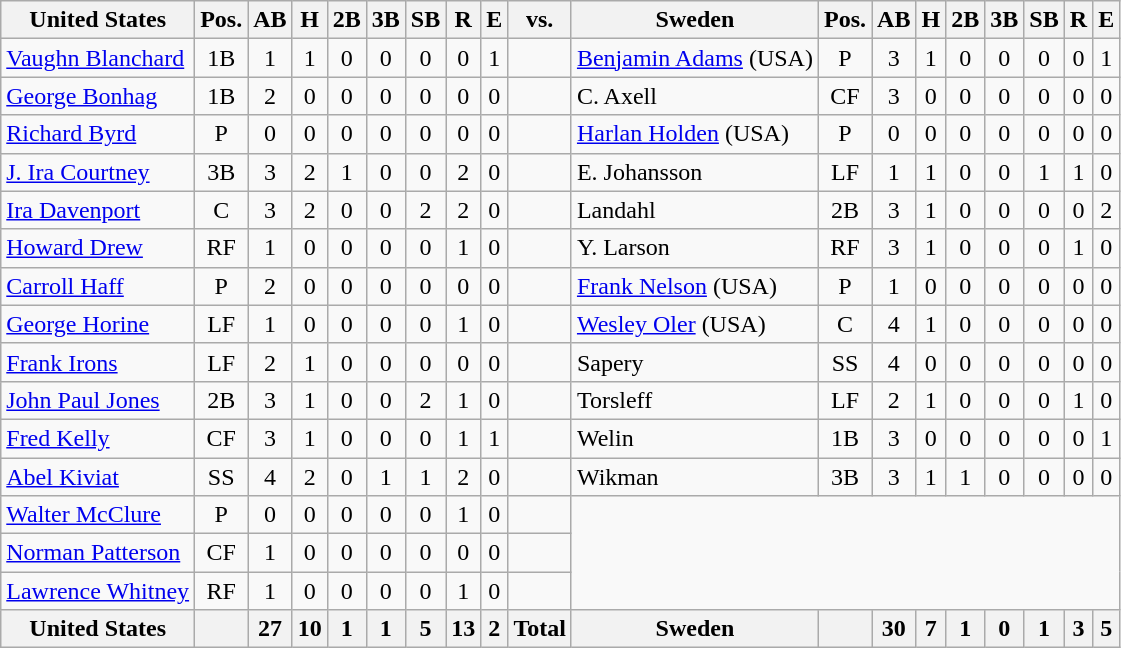<table class=wikitable>
<tr>
<th>United States</th>
<th>Pos.</th>
<th>AB</th>
<th>H</th>
<th>2B</th>
<th>3B</th>
<th>SB</th>
<th>R</th>
<th>E</th>
<th>vs.</th>
<th>Sweden</th>
<th>Pos.</th>
<th>AB</th>
<th>H</th>
<th>2B</th>
<th>3B</th>
<th>SB</th>
<th>R</th>
<th>E</th>
</tr>
<tr align=center>
<td align=left><a href='#'>Vaughn Blanchard</a></td>
<td>1B</td>
<td>1</td>
<td>1</td>
<td>0</td>
<td>0</td>
<td>0</td>
<td>0</td>
<td>1</td>
<td></td>
<td align=left><a href='#'>Benjamin Adams</a> (USA)</td>
<td>P</td>
<td>3</td>
<td>1</td>
<td>0</td>
<td>0</td>
<td>0</td>
<td>0</td>
<td>1</td>
</tr>
<tr align=center>
<td align=left><a href='#'>George Bonhag</a></td>
<td>1B</td>
<td>2</td>
<td>0</td>
<td>0</td>
<td>0</td>
<td>0</td>
<td>0</td>
<td>0</td>
<td></td>
<td align=left>C. Axell</td>
<td>CF</td>
<td>3</td>
<td>0</td>
<td>0</td>
<td>0</td>
<td>0</td>
<td>0</td>
<td>0</td>
</tr>
<tr align=center>
<td align=left><a href='#'>Richard Byrd</a></td>
<td>P</td>
<td>0</td>
<td>0</td>
<td>0</td>
<td>0</td>
<td>0</td>
<td>0</td>
<td>0</td>
<td></td>
<td align=left><a href='#'>Harlan Holden</a> (USA)</td>
<td>P</td>
<td>0</td>
<td>0</td>
<td>0</td>
<td>0</td>
<td>0</td>
<td>0</td>
<td>0</td>
</tr>
<tr align=center>
<td align=left><a href='#'>J. Ira Courtney</a></td>
<td>3B</td>
<td>3</td>
<td>2</td>
<td>1</td>
<td>0</td>
<td>0</td>
<td>2</td>
<td>0</td>
<td></td>
<td align=left>E. Johansson</td>
<td>LF</td>
<td>1</td>
<td>1</td>
<td>0</td>
<td>0</td>
<td>1</td>
<td>1</td>
<td>0</td>
</tr>
<tr align=center>
<td align=left><a href='#'>Ira Davenport</a></td>
<td>C</td>
<td>3</td>
<td>2</td>
<td>0</td>
<td>0</td>
<td>2</td>
<td>2</td>
<td>0</td>
<td></td>
<td align=left>Landahl</td>
<td>2B</td>
<td>3</td>
<td>1</td>
<td>0</td>
<td>0</td>
<td>0</td>
<td>0</td>
<td>2</td>
</tr>
<tr align=center>
<td align=left><a href='#'>Howard Drew</a></td>
<td>RF</td>
<td>1</td>
<td>0</td>
<td>0</td>
<td>0</td>
<td>0</td>
<td>1</td>
<td>0</td>
<td></td>
<td align=left>Y. Larson</td>
<td>RF</td>
<td>3</td>
<td>1</td>
<td>0</td>
<td>0</td>
<td>0</td>
<td>1</td>
<td>0</td>
</tr>
<tr align=center>
<td align=left><a href='#'>Carroll Haff</a></td>
<td>P</td>
<td>2</td>
<td>0</td>
<td>0</td>
<td>0</td>
<td>0</td>
<td>0</td>
<td>0</td>
<td></td>
<td align=left><a href='#'>Frank Nelson</a> (USA)</td>
<td>P</td>
<td>1</td>
<td>0</td>
<td>0</td>
<td>0</td>
<td>0</td>
<td>0</td>
<td>0</td>
</tr>
<tr align=center>
<td align=left><a href='#'>George Horine</a></td>
<td>LF</td>
<td>1</td>
<td>0</td>
<td>0</td>
<td>0</td>
<td>0</td>
<td>1</td>
<td>0</td>
<td></td>
<td align=left><a href='#'>Wesley Oler</a> (USA)</td>
<td>C</td>
<td>4</td>
<td>1</td>
<td>0</td>
<td>0</td>
<td>0</td>
<td>0</td>
<td>0</td>
</tr>
<tr align=center>
<td align=left><a href='#'>Frank Irons</a></td>
<td>LF</td>
<td>2</td>
<td>1</td>
<td>0</td>
<td>0</td>
<td>0</td>
<td>0</td>
<td>0</td>
<td></td>
<td align=left>Sapery</td>
<td>SS</td>
<td>4</td>
<td>0</td>
<td>0</td>
<td>0</td>
<td>0</td>
<td>0</td>
<td>0</td>
</tr>
<tr align=center>
<td align=left><a href='#'>John Paul Jones</a></td>
<td>2B</td>
<td>3</td>
<td>1</td>
<td>0</td>
<td>0</td>
<td>2</td>
<td>1</td>
<td>0</td>
<td></td>
<td align=left>Torsleff</td>
<td>LF</td>
<td>2</td>
<td>1</td>
<td>0</td>
<td>0</td>
<td>0</td>
<td>1</td>
<td>0</td>
</tr>
<tr align=center>
<td align=left><a href='#'>Fred Kelly</a></td>
<td>CF</td>
<td>3</td>
<td>1</td>
<td>0</td>
<td>0</td>
<td>0</td>
<td>1</td>
<td>1</td>
<td></td>
<td align=left>Welin</td>
<td>1B</td>
<td>3</td>
<td>0</td>
<td>0</td>
<td>0</td>
<td>0</td>
<td>0</td>
<td>1</td>
</tr>
<tr align=center>
<td align=left><a href='#'>Abel Kiviat</a></td>
<td>SS</td>
<td>4</td>
<td>2</td>
<td>0</td>
<td>1</td>
<td>1</td>
<td>2</td>
<td>0</td>
<td></td>
<td align=left>Wikman</td>
<td>3B</td>
<td>3</td>
<td>1</td>
<td>1</td>
<td>0</td>
<td>0</td>
<td>0</td>
<td>0</td>
</tr>
<tr align=center>
<td align=left><a href='#'>Walter McClure</a></td>
<td>P</td>
<td>0</td>
<td>0</td>
<td>0</td>
<td>0</td>
<td>0</td>
<td>1</td>
<td>0</td>
<td></td>
<td rowspan=3 colspan=9></td>
</tr>
<tr align=center>
<td align=left><a href='#'>Norman Patterson</a></td>
<td>CF</td>
<td>1</td>
<td>0</td>
<td>0</td>
<td>0</td>
<td>0</td>
<td>0</td>
<td>0</td>
<td></td>
</tr>
<tr align=center>
<td align=left><a href='#'>Lawrence Whitney</a></td>
<td>RF</td>
<td>1</td>
<td>0</td>
<td>0</td>
<td>0</td>
<td>0</td>
<td>1</td>
<td>0</td>
<td></td>
</tr>
<tr>
<th>United States</th>
<th></th>
<th>27</th>
<th>10</th>
<th>1</th>
<th>1</th>
<th>5</th>
<th>13</th>
<th>2</th>
<th>Total</th>
<th>Sweden</th>
<th></th>
<th>30</th>
<th>7</th>
<th>1</th>
<th>0</th>
<th>1</th>
<th>3</th>
<th>5</th>
</tr>
</table>
